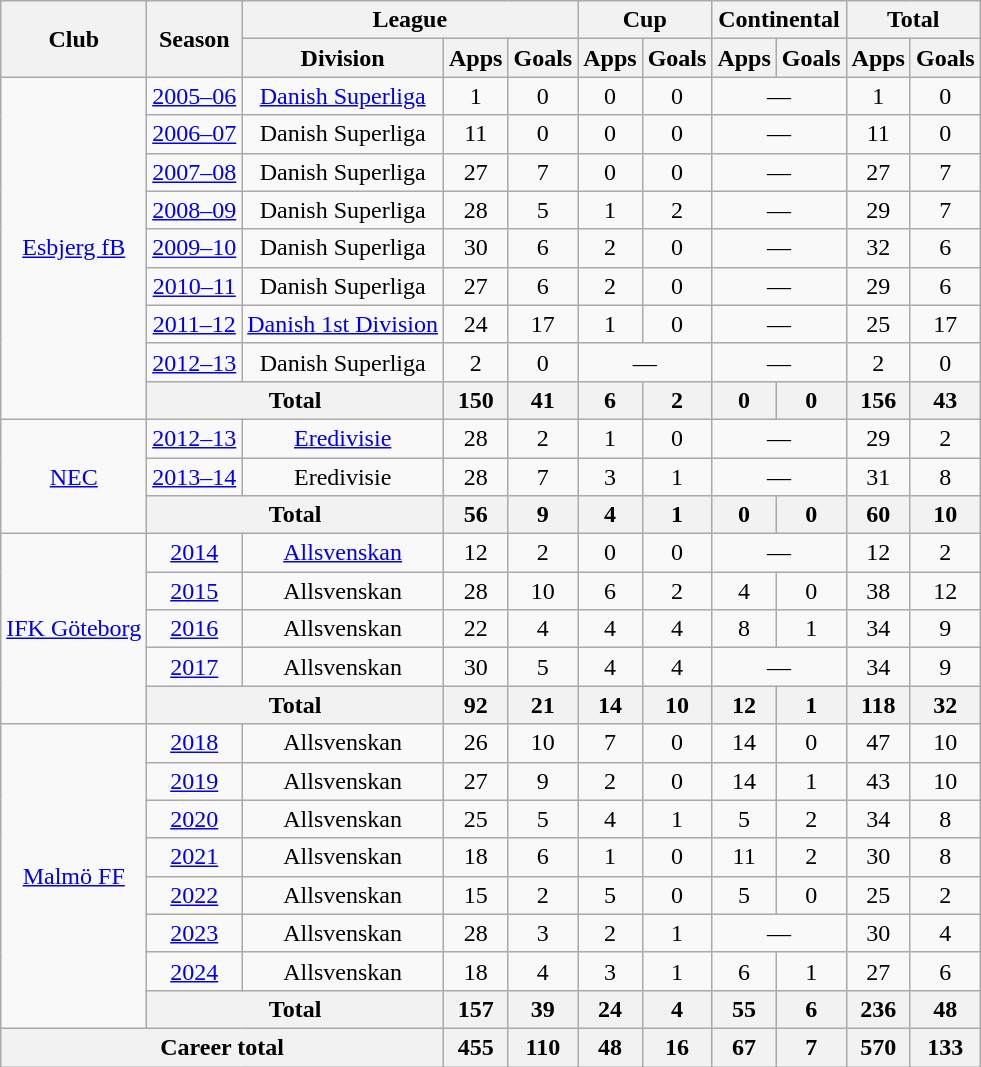<table class="wikitable" style="text-align:center">
<tr>
<th rowspan="2">Club</th>
<th rowspan="2">Season</th>
<th colspan="3">League</th>
<th colspan="2">Cup</th>
<th colspan="2">Continental</th>
<th colspan="2">Total</th>
</tr>
<tr>
<th>Division</th>
<th>Apps</th>
<th>Goals</th>
<th>Apps</th>
<th>Goals</th>
<th>Apps</th>
<th>Goals</th>
<th>Apps</th>
<th>Goals</th>
</tr>
<tr>
<td rowspan="9"><a href='#'>Esbjerg fB</a></td>
<td><a href='#'>2005–06</a></td>
<td><a href='#'>Danish Superliga</a></td>
<td>1</td>
<td>0</td>
<td>0</td>
<td>0</td>
<td colspan="2">—</td>
<td>1</td>
<td>0</td>
</tr>
<tr>
<td><a href='#'>2006–07</a></td>
<td>Danish Superliga</td>
<td>11</td>
<td>0</td>
<td>0</td>
<td>0</td>
<td colspan="2">—</td>
<td>11</td>
<td>0</td>
</tr>
<tr>
<td><a href='#'>2007–08</a></td>
<td>Danish Superliga</td>
<td>27</td>
<td>7</td>
<td>0</td>
<td>0</td>
<td colspan="2">—</td>
<td>27</td>
<td>7</td>
</tr>
<tr>
<td><a href='#'>2008–09</a></td>
<td>Danish Superliga</td>
<td>28</td>
<td>5</td>
<td>1</td>
<td>2</td>
<td colspan="2">—</td>
<td>29</td>
<td>7</td>
</tr>
<tr>
<td><a href='#'>2009–10</a></td>
<td>Danish Superliga</td>
<td>30</td>
<td>6</td>
<td>2</td>
<td>0</td>
<td colspan="2">—</td>
<td>32</td>
<td>6</td>
</tr>
<tr>
<td><a href='#'>2010–11</a></td>
<td>Danish Superliga</td>
<td>27</td>
<td>6</td>
<td>2</td>
<td>0</td>
<td colspan="2">—</td>
<td>29</td>
<td>6</td>
</tr>
<tr>
<td><a href='#'>2011–12</a></td>
<td><a href='#'>Danish 1st Division</a></td>
<td>24</td>
<td>17</td>
<td>1</td>
<td>0</td>
<td colspan="2">—</td>
<td>25</td>
<td>17</td>
</tr>
<tr>
<td><a href='#'>2012–13</a></td>
<td>Danish Superliga</td>
<td>2</td>
<td>0</td>
<td colspan="2">—</td>
<td colspan="2">—</td>
<td>2</td>
<td>0</td>
</tr>
<tr>
<th colspan="2">Total</th>
<th>150</th>
<th>41</th>
<th>6</th>
<th>2</th>
<th>0</th>
<th>0</th>
<th>156</th>
<th>43</th>
</tr>
<tr>
<td rowspan="3"><a href='#'>NEC</a></td>
<td><a href='#'>2012–13</a></td>
<td><a href='#'>Eredivisie</a></td>
<td>28</td>
<td>2</td>
<td>1</td>
<td>0</td>
<td colspan="2">—</td>
<td>29</td>
<td>2</td>
</tr>
<tr>
<td><a href='#'>2013–14</a></td>
<td>Eredivisie</td>
<td>28</td>
<td>7</td>
<td>3</td>
<td>1</td>
<td colspan="2">—</td>
<td>31</td>
<td>8</td>
</tr>
<tr>
<th colspan="2">Total</th>
<th>56</th>
<th>9</th>
<th>4</th>
<th>1</th>
<th>0</th>
<th>0</th>
<th>60</th>
<th>10</th>
</tr>
<tr>
<td rowspan="5"><a href='#'>IFK Göteborg</a></td>
<td><a href='#'>2014</a></td>
<td><a href='#'>Allsvenskan</a></td>
<td>12</td>
<td>2</td>
<td>0</td>
<td>0</td>
<td colspan="2">—</td>
<td>12</td>
<td>2</td>
</tr>
<tr>
<td><a href='#'>2015</a></td>
<td>Allsvenskan</td>
<td>28</td>
<td>10</td>
<td>6</td>
<td>2</td>
<td>4</td>
<td>0</td>
<td>38</td>
<td>12</td>
</tr>
<tr>
<td><a href='#'>2016</a></td>
<td>Allsvenskan</td>
<td>22</td>
<td>4</td>
<td>4</td>
<td>4</td>
<td>8</td>
<td>1</td>
<td>34</td>
<td>9</td>
</tr>
<tr>
<td><a href='#'>2017</a></td>
<td>Allsvenskan</td>
<td>30</td>
<td>5</td>
<td>4</td>
<td>4</td>
<td colspan="2">—</td>
<td>34</td>
<td>9</td>
</tr>
<tr>
<th colspan="2">Total</th>
<th>92</th>
<th>21</th>
<th>14</th>
<th>10</th>
<th>12</th>
<th>1</th>
<th>118</th>
<th>32</th>
</tr>
<tr>
<td rowspan="8"><a href='#'>Malmö FF</a></td>
<td><a href='#'>2018</a></td>
<td>Allsvenskan</td>
<td>26</td>
<td>10</td>
<td>7</td>
<td>0</td>
<td>14</td>
<td>0</td>
<td>47</td>
<td>10</td>
</tr>
<tr>
<td><a href='#'>2019</a></td>
<td>Allsvenskan</td>
<td>27</td>
<td>9</td>
<td>2</td>
<td>0</td>
<td>14</td>
<td>1</td>
<td>43</td>
<td>10</td>
</tr>
<tr>
<td><a href='#'>2020</a></td>
<td>Allsvenskan</td>
<td>25</td>
<td>5</td>
<td>4</td>
<td>1</td>
<td>5</td>
<td>2</td>
<td>34</td>
<td>8</td>
</tr>
<tr>
<td><a href='#'>2021</a></td>
<td>Allsvenskan</td>
<td>18</td>
<td>6</td>
<td>1</td>
<td>0</td>
<td>11</td>
<td>2</td>
<td>30</td>
<td>8</td>
</tr>
<tr>
<td><a href='#'>2022</a></td>
<td>Allsvenskan</td>
<td>15</td>
<td>2</td>
<td>5</td>
<td>0</td>
<td>5</td>
<td>0</td>
<td>25</td>
<td>2</td>
</tr>
<tr>
<td><a href='#'>2023</a></td>
<td>Allsvenskan</td>
<td>28</td>
<td>3</td>
<td>2</td>
<td>1</td>
<td colspan="2">—</td>
<td>30</td>
<td>4</td>
</tr>
<tr>
<td><a href='#'>2024</a></td>
<td>Allsvenskan</td>
<td>18</td>
<td>4</td>
<td>3</td>
<td>1</td>
<td>6</td>
<td>1</td>
<td>27</td>
<td>6</td>
</tr>
<tr>
<th colspan="2">Total</th>
<th>157</th>
<th>39</th>
<th>24</th>
<th>4</th>
<th>55</th>
<th>6</th>
<th>236</th>
<th>48</th>
</tr>
<tr>
<th colspan="3">Career total</th>
<th>455</th>
<th>110</th>
<th>48</th>
<th>16</th>
<th>67</th>
<th>7</th>
<th>570</th>
<th>133</th>
</tr>
</table>
